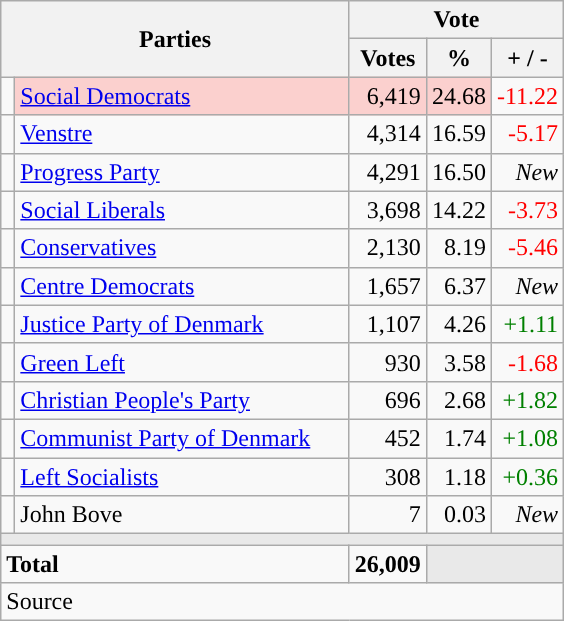<table class="wikitable" style="text-align:right;">
<tr>
<th style="text-align:centre;" rowspan="2" colspan="2" width="225">Parties</th>
<th colspan="3">Vote</th>
</tr>
<tr>
<th width="15">Votes</th>
<th width="15">%</th>
<th width="15">+ / -</th>
</tr>
<tr>
<td width="2" style="color:inherit;background:"></td>
<td bgcolor=#fbd0ce  align="left"><a href='#'>Social Democrats</a></td>
<td bgcolor=#fbd0ce>6,419</td>
<td bgcolor=#fbd0ce>24.68</td>
<td style=color:red;>-11.22</td>
</tr>
<tr>
<td width="2" style="color:inherit;background:"></td>
<td align="left"><a href='#'>Venstre</a></td>
<td>4,314</td>
<td>16.59</td>
<td style=color:red;>-5.17</td>
</tr>
<tr>
<td width="2" style="color:inherit;background:"></td>
<td align="left"><a href='#'>Progress Party</a></td>
<td>4,291</td>
<td>16.50</td>
<td><em>New</em></td>
</tr>
<tr>
<td width="2" style="color:inherit;background:"></td>
<td align="left"><a href='#'>Social Liberals</a></td>
<td>3,698</td>
<td>14.22</td>
<td style=color:red;>-3.73</td>
</tr>
<tr>
<td width="2" style="color:inherit;background:"></td>
<td align="left"><a href='#'>Conservatives</a></td>
<td>2,130</td>
<td>8.19</td>
<td style=color:red;>-5.46</td>
</tr>
<tr>
<td width="2" style="color:inherit;background:"></td>
<td align="left"><a href='#'>Centre Democrats</a></td>
<td>1,657</td>
<td>6.37</td>
<td><em>New</em></td>
</tr>
<tr>
<td width="2" style="color:inherit;background:"></td>
<td align="left"><a href='#'>Justice Party of Denmark</a></td>
<td>1,107</td>
<td>4.26</td>
<td style=color:green;>+1.11</td>
</tr>
<tr>
<td width="2" style="color:inherit;background:"></td>
<td align="left"><a href='#'>Green Left</a></td>
<td>930</td>
<td>3.58</td>
<td style=color:red;>-1.68</td>
</tr>
<tr>
<td width="2" style="color:inherit;background:"></td>
<td align="left"><a href='#'>Christian People's Party</a></td>
<td>696</td>
<td>2.68</td>
<td style=color:green;>+1.82</td>
</tr>
<tr>
<td width="2" style="color:inherit;background:"></td>
<td align="left"><a href='#'>Communist Party of Denmark</a></td>
<td>452</td>
<td>1.74</td>
<td style=color:green;>+1.08</td>
</tr>
<tr>
<td width="2" style="color:inherit;background:"></td>
<td align="left"><a href='#'>Left Socialists</a></td>
<td>308</td>
<td>1.18</td>
<td style=color:green;>+0.36</td>
</tr>
<tr>
<td width="2" style="color:inherit;background:"></td>
<td align="left">John Bove</td>
<td>7</td>
<td>0.03</td>
<td><em>New</em></td>
</tr>
<tr>
<td colspan="7" bgcolor="#E9E9E9"></td>
</tr>
<tr>
<td align="left" colspan="2"><strong>Total</strong></td>
<td><strong>26,009</strong></td>
<td bgcolor="#E9E9E9" colspan="2"></td>
</tr>
<tr>
<td align="left" colspan="6">Source</td>
</tr>
</table>
